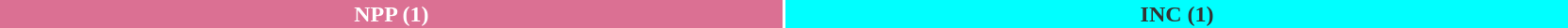<table style="width:88%; text-align:center;">
<tr style="color:white;">
<td style="background:#db7093; width:50%;"><strong>NPP (1)</strong></td>
<td style="background:aqua; color:#333; width:50%;"><strong>INC (1)</strong></td>
</tr>
<tr>
</tr>
</table>
